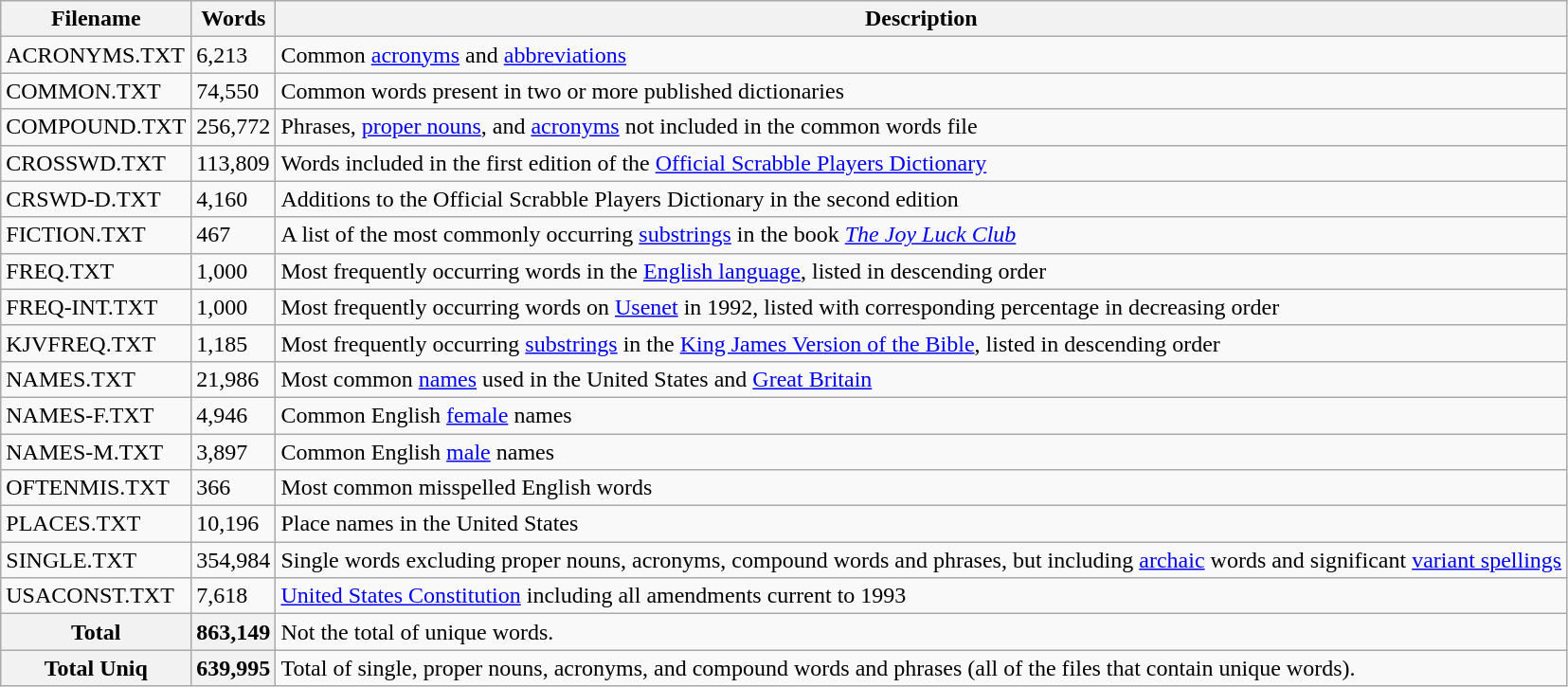<table class="wikitable">
<tr>
<th>Filename</th>
<th>Words</th>
<th>Description</th>
</tr>
<tr>
<td>ACRONYMS.TXT</td>
<td>6,213</td>
<td>Common <a href='#'>acronyms</a> and <a href='#'>abbreviations</a></td>
</tr>
<tr>
<td>COMMON.TXT</td>
<td>74,550</td>
<td>Common words present in two or more published dictionaries</td>
</tr>
<tr>
<td>COMPOUND.TXT</td>
<td>256,772</td>
<td>Phrases, <a href='#'>proper nouns</a>, and <a href='#'>acronyms</a> not included in the common words file</td>
</tr>
<tr>
<td>CROSSWD.TXT</td>
<td>113,809</td>
<td>Words included in the first edition of the <a href='#'>Official Scrabble Players Dictionary</a></td>
</tr>
<tr>
<td>CRSWD-D.TXT</td>
<td>4,160</td>
<td>Additions to the Official Scrabble Players Dictionary in the second edition</td>
</tr>
<tr>
<td>FICTION.TXT</td>
<td>467</td>
<td>A list of the most commonly occurring <a href='#'>substrings</a> in the book <em><a href='#'>The Joy Luck Club</a></em></td>
</tr>
<tr>
<td>FREQ.TXT</td>
<td>1,000</td>
<td>Most frequently occurring words in the <a href='#'>English language</a>, listed in descending order</td>
</tr>
<tr>
<td>FREQ-INT.TXT</td>
<td>1,000</td>
<td>Most frequently occurring words on <a href='#'>Usenet</a> in 1992, listed with corresponding percentage in decreasing order</td>
</tr>
<tr>
<td>KJVFREQ.TXT</td>
<td>1,185</td>
<td>Most frequently occurring <a href='#'>substrings</a> in the <a href='#'>King James Version of the Bible</a>, listed in descending order</td>
</tr>
<tr>
<td>NAMES.TXT</td>
<td>21,986</td>
<td>Most common <a href='#'>names</a> used in the United States and <a href='#'>Great Britain</a></td>
</tr>
<tr>
<td>NAMES-F.TXT</td>
<td>4,946</td>
<td>Common English <a href='#'>female</a> names</td>
</tr>
<tr>
<td>NAMES-M.TXT</td>
<td>3,897</td>
<td>Common English <a href='#'>male</a> names</td>
</tr>
<tr>
<td>OFTENMIS.TXT</td>
<td>366</td>
<td>Most common misspelled English words</td>
</tr>
<tr>
<td>PLACES.TXT</td>
<td>10,196</td>
<td>Place names in the United States</td>
</tr>
<tr>
<td>SINGLE.TXT</td>
<td>354,984</td>
<td>Single words excluding proper nouns, acronyms, compound words and phrases, but including <a href='#'>archaic</a> words and significant <a href='#'>variant spellings</a></td>
</tr>
<tr>
<td>USACONST.TXT</td>
<td>7,618</td>
<td><a href='#'>United States Constitution</a> including all amendments current to 1993</td>
</tr>
<tr>
<th>Total</th>
<th>863,149</th>
<td>Not the total of unique words.</td>
</tr>
<tr>
<th>Total Uniq</th>
<th>639,995</th>
<td>Total of single, proper nouns, acronyms, and compound words and phrases (all of the files that contain unique words).</td>
</tr>
</table>
